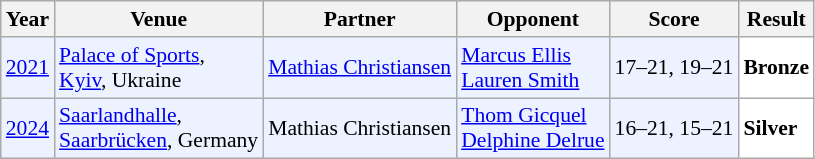<table class="sortable wikitable" style="font-size: 90%;">
<tr>
<th>Year</th>
<th>Venue</th>
<th>Partner</th>
<th>Opponent</th>
<th>Score</th>
<th>Result</th>
</tr>
<tr style="background:#ECF2FF">
<td align="center"><a href='#'>2021</a></td>
<td align="left"><a href='#'>Palace of Sports</a>,<br><a href='#'>Kyiv</a>, Ukraine</td>
<td align="left"> <a href='#'>Mathias Christiansen</a></td>
<td align="left"> <a href='#'>Marcus Ellis</a><br> <a href='#'>Lauren Smith</a></td>
<td align="left">17–21, 19–21</td>
<td style="text-align:left; background:white"> <strong>Bronze</strong></td>
</tr>
<tr style="background:#ECF2FF">
<td align="center"><a href='#'>2024</a></td>
<td align="left"><a href='#'>Saarlandhalle</a>,<br><a href='#'>Saarbrücken</a>, Germany</td>
<td align="left"> Mathias Christiansen</td>
<td align="left"> <a href='#'>Thom Gicquel</a><br> <a href='#'>Delphine Delrue</a></td>
<td align="left">16–21, 15–21</td>
<td style="text-align:left; background:white"> <strong>Silver</strong></td>
</tr>
</table>
